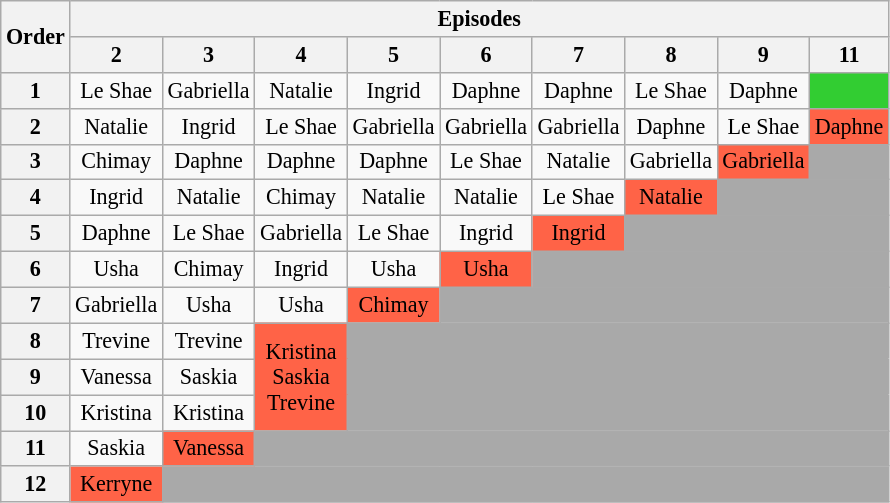<table class="wikitable" style="text-align:center; font-size:92%">
<tr>
<th rowspan=2>Order</th>
<th ! colspan="15">Episodes</th>
</tr>
<tr>
<th>2</th>
<th>3</th>
<th>4</th>
<th>5</th>
<th>6</th>
<th>7</th>
<th>8</th>
<th>9</th>
<th>11</th>
</tr>
<tr>
<th>1</th>
<td>Le Shae</td>
<td>Gabriella</td>
<td>Natalie</td>
<td>Ingrid</td>
<td>Daphne</td>
<td>Daphne</td>
<td>Le Shae</td>
<td>Daphne</td>
<td style="background:limegreen"></td>
</tr>
<tr>
<th>2</th>
<td>Natalie</td>
<td>Ingrid</td>
<td>Le Shae</td>
<td>Gabriella</td>
<td>Gabriella</td>
<td>Gabriella</td>
<td>Daphne</td>
<td>Le Shae</td>
<td style="background:tomato">Daphne</td>
</tr>
<tr>
<th>3</th>
<td>Chimay</td>
<td>Daphne</td>
<td>Daphne</td>
<td>Daphne</td>
<td>Le Shae</td>
<td>Natalie</td>
<td>Gabriella</td>
<td style="background:tomato">Gabriella</td>
<td style="background:darkgray"></td>
</tr>
<tr>
<th>4</th>
<td>Ingrid</td>
<td>Natalie</td>
<td>Chimay</td>
<td>Natalie</td>
<td>Natalie</td>
<td>Le Shae</td>
<td style="background:tomato">Natalie</td>
<td colspan="2" style="background:darkgray"></td>
</tr>
<tr>
<th>5</th>
<td>Daphne</td>
<td>Le Shae</td>
<td>Gabriella</td>
<td>Le Shae</td>
<td>Ingrid</td>
<td style="background:tomato">Ingrid</td>
<td colspan="3" style="background:darkgray"></td>
</tr>
<tr>
<th>6</th>
<td>Usha</td>
<td>Chimay</td>
<td>Ingrid</td>
<td>Usha</td>
<td style="background:tomato">Usha</td>
<td colspan="4" style="background:darkgray"></td>
</tr>
<tr>
<th>7</th>
<td>Gabriella</td>
<td>Usha</td>
<td>Usha</td>
<td style="background:tomato">Chimay</td>
<td colspan="5" style="background:darkgray"></td>
</tr>
<tr>
<th>8</th>
<td>Trevine</td>
<td>Trevine</td>
<td rowspan="3" style="background:tomato">Kristina<br>Saskia<br>Trevine</td>
<td rowspan="3" colspan="6" style="background:darkgray"></td>
</tr>
<tr>
<th>9</th>
<td>Vanessa</td>
<td>Saskia</td>
</tr>
<tr>
<th>10</th>
<td>Kristina</td>
<td>Kristina</td>
</tr>
<tr>
<th>11</th>
<td>Saskia</td>
<td style="background:tomato">Vanessa</td>
<td colspan="9" style="background:darkgray"></td>
</tr>
<tr>
<th>12</th>
<td style="background:tomato">Kerryne</td>
<td colspan="10" style="background:darkgray"></td>
</tr>
</table>
